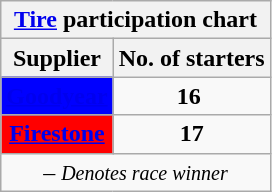<table class="wikitable">
<tr>
<th colspan=2><a href='#'>Tire</a> participation chart</th>
</tr>
<tr>
<th>Supplier</th>
<th>No. of starters</th>
</tr>
<tr>
<td align="center" style="background:blue;"><strong><a href='#'><span>Goodyear</span></a></strong></td>
<td align="center"><strong>16</strong> </td>
</tr>
<tr>
<td align="center" style="background:red;"><strong><a href='#'><span>Firestone</span></a></strong></td>
<td align="center"><strong>17</strong></td>
</tr>
<tr>
<td colspan=2 align=center> – <em><small>Denotes race winner</small></em></td>
</tr>
</table>
